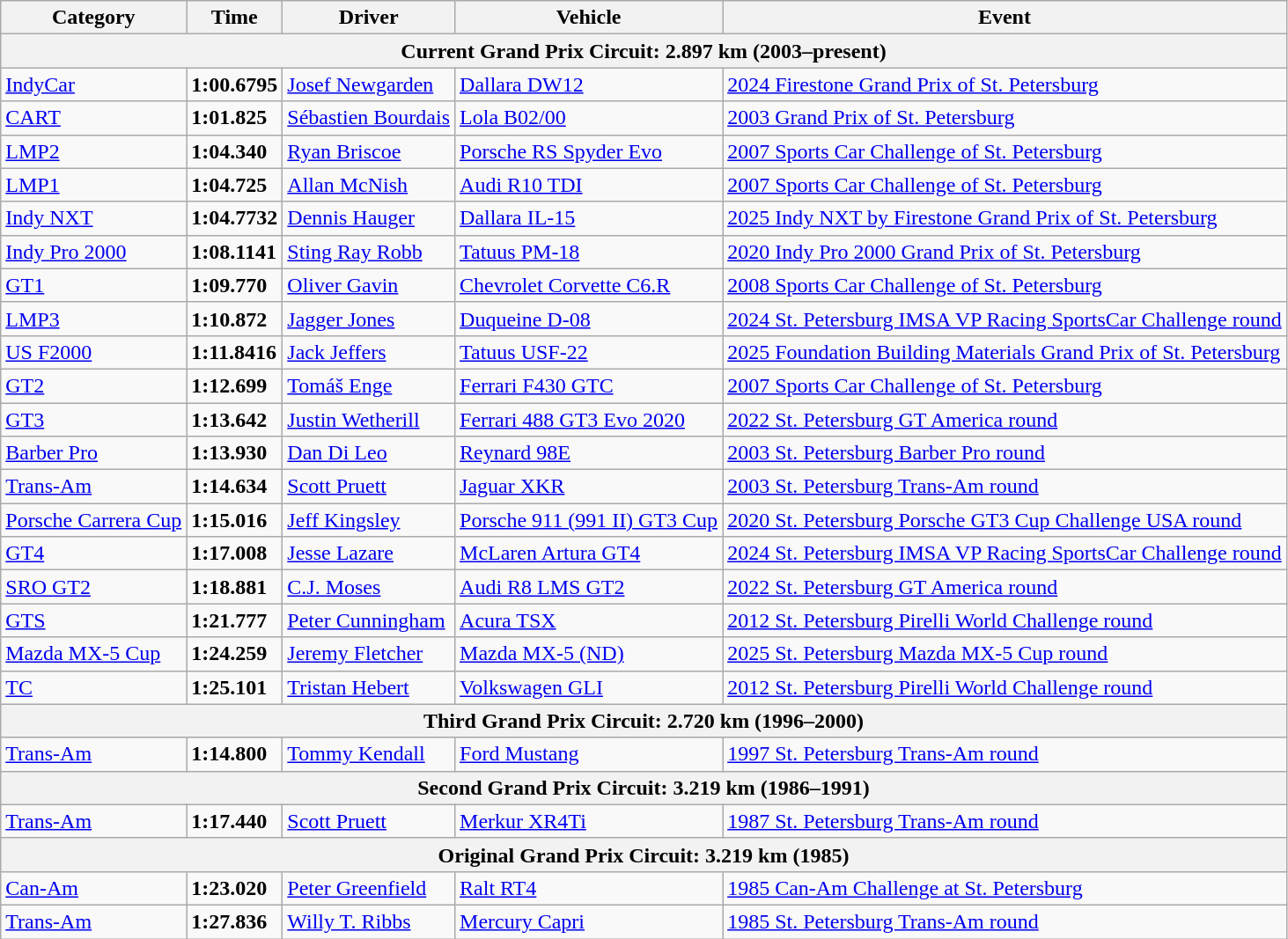<table class="wikitable">
<tr>
<th>Category</th>
<th>Time</th>
<th>Driver</th>
<th>Vehicle</th>
<th>Event</th>
</tr>
<tr>
<th colspan=5>Current Grand Prix Circuit: 2.897 km (2003–present)</th>
</tr>
<tr>
<td><a href='#'>IndyCar</a></td>
<td><strong>1:00.6795</strong></td>
<td><a href='#'>Josef Newgarden</a></td>
<td><a href='#'>Dallara DW12</a></td>
<td><a href='#'>2024 Firestone Grand Prix of St. Petersburg</a></td>
</tr>
<tr>
<td><a href='#'>CART</a></td>
<td><strong>1:01.825</strong></td>
<td><a href='#'>Sébastien Bourdais</a></td>
<td><a href='#'>Lola B02/00</a></td>
<td><a href='#'>2003 Grand Prix of St. Petersburg</a></td>
</tr>
<tr>
<td><a href='#'>LMP2</a></td>
<td><strong>1:04.340</strong></td>
<td><a href='#'>Ryan Briscoe</a></td>
<td><a href='#'>Porsche RS Spyder Evo</a></td>
<td><a href='#'>2007 Sports Car Challenge of St. Petersburg</a></td>
</tr>
<tr>
<td><a href='#'>LMP1</a></td>
<td><strong>1:04.725</strong></td>
<td><a href='#'>Allan McNish</a></td>
<td><a href='#'>Audi R10 TDI</a></td>
<td><a href='#'>2007 Sports Car Challenge of St. Petersburg</a></td>
</tr>
<tr>
<td><a href='#'>Indy NXT</a></td>
<td><strong>1:04.7732</strong></td>
<td><a href='#'>Dennis Hauger</a></td>
<td><a href='#'>Dallara IL-15</a></td>
<td><a href='#'>2025 Indy NXT by Firestone Grand Prix of St. Petersburg</a></td>
</tr>
<tr>
<td><a href='#'>Indy Pro 2000</a></td>
<td><strong>1:08.1141</strong></td>
<td><a href='#'>Sting Ray Robb</a></td>
<td><a href='#'>Tatuus PM-18</a></td>
<td><a href='#'>2020 Indy Pro 2000 Grand Prix of St. Petersburg</a></td>
</tr>
<tr>
<td><a href='#'>GT1</a></td>
<td><strong>1:09.770</strong></td>
<td><a href='#'>Oliver Gavin</a></td>
<td><a href='#'>Chevrolet Corvette C6.R</a></td>
<td><a href='#'>2008 Sports Car Challenge of St. Petersburg</a></td>
</tr>
<tr>
<td><a href='#'>LMP3</a></td>
<td><strong>1:10.872</strong></td>
<td><a href='#'>Jagger Jones</a></td>
<td><a href='#'>Duqueine D-08</a></td>
<td><a href='#'>2024 St. Petersburg IMSA VP Racing SportsCar Challenge round</a></td>
</tr>
<tr>
<td><a href='#'>US F2000</a></td>
<td><strong>1:11.8416</strong></td>
<td><a href='#'>Jack Jeffers</a></td>
<td><a href='#'>Tatuus USF-22</a></td>
<td><a href='#'>2025 Foundation Building Materials Grand Prix of St. Petersburg</a></td>
</tr>
<tr>
<td><a href='#'>GT2</a></td>
<td><strong>1:12.699</strong></td>
<td><a href='#'>Tomáš Enge</a></td>
<td><a href='#'>Ferrari F430 GTC</a></td>
<td><a href='#'>2007 Sports Car Challenge of St. Petersburg</a></td>
</tr>
<tr>
<td><a href='#'>GT3</a></td>
<td><strong>1:13.642</strong></td>
<td><a href='#'>Justin Wetherill</a></td>
<td><a href='#'>Ferrari 488 GT3 Evo 2020</a></td>
<td><a href='#'>2022 St. Petersburg GT America round</a></td>
</tr>
<tr>
<td><a href='#'>Barber Pro</a></td>
<td><strong>1:13.930</strong></td>
<td><a href='#'>Dan Di Leo</a></td>
<td><a href='#'>Reynard 98E</a></td>
<td><a href='#'>2003 St. Petersburg Barber Pro round</a></td>
</tr>
<tr>
<td><a href='#'>Trans-Am</a></td>
<td><strong>1:14.634</strong></td>
<td><a href='#'>Scott Pruett</a></td>
<td><a href='#'>Jaguar XKR</a></td>
<td><a href='#'>2003 St. Petersburg Trans-Am round</a></td>
</tr>
<tr>
<td><a href='#'>Porsche Carrera Cup</a></td>
<td><strong>1:15.016</strong></td>
<td><a href='#'>Jeff Kingsley</a></td>
<td><a href='#'>Porsche 911 (991 II) GT3 Cup</a></td>
<td><a href='#'>2020 St. Petersburg Porsche GT3 Cup Challenge USA round</a></td>
</tr>
<tr>
<td><a href='#'>GT4</a></td>
<td><strong>1:17.008</strong></td>
<td><a href='#'>Jesse Lazare</a></td>
<td><a href='#'>McLaren Artura GT4</a></td>
<td><a href='#'>2024 St. Petersburg IMSA VP Racing SportsCar Challenge round</a></td>
</tr>
<tr>
<td><a href='#'>SRO GT2</a></td>
<td><strong>1:18.881</strong></td>
<td><a href='#'>C.J. Moses</a></td>
<td><a href='#'>Audi R8 LMS GT2</a></td>
<td><a href='#'>2022 St. Petersburg GT America round</a></td>
</tr>
<tr>
<td><a href='#'>GTS</a></td>
<td><strong>1:21.777</strong></td>
<td><a href='#'>Peter Cunningham</a></td>
<td><a href='#'>Acura TSX</a></td>
<td><a href='#'>2012 St. Petersburg Pirelli World Challenge round</a></td>
</tr>
<tr>
<td><a href='#'>Mazda MX-5 Cup</a></td>
<td><strong>1:24.259</strong></td>
<td><a href='#'>Jeremy Fletcher</a></td>
<td><a href='#'>Mazda MX-5 (ND)</a></td>
<td><a href='#'>2025 St. Petersburg Mazda MX-5 Cup round</a></td>
</tr>
<tr>
<td><a href='#'>TC</a></td>
<td><strong>1:25.101</strong></td>
<td><a href='#'>Tristan Hebert</a></td>
<td><a href='#'>Volkswagen GLI</a></td>
<td><a href='#'>2012 St. Petersburg Pirelli World Challenge round</a></td>
</tr>
<tr>
<th colspan=5>Third Grand Prix Circuit: 2.720 km (1996–2000)</th>
</tr>
<tr>
<td><a href='#'>Trans-Am</a></td>
<td><strong>1:14.800</strong></td>
<td><a href='#'>Tommy Kendall</a></td>
<td><a href='#'>Ford Mustang</a></td>
<td><a href='#'>1997 St. Petersburg Trans-Am round</a></td>
</tr>
<tr>
<th colspan=5>Second Grand Prix Circuit: 3.219 km (1986–1991)</th>
</tr>
<tr>
<td><a href='#'>Trans-Am</a></td>
<td><strong>1:17.440</strong></td>
<td><a href='#'>Scott Pruett</a></td>
<td><a href='#'>Merkur XR4Ti</a></td>
<td><a href='#'>1987 St. Petersburg Trans-Am round</a></td>
</tr>
<tr>
<th colspan=5>Original Grand Prix Circuit: 3.219 km (1985)</th>
</tr>
<tr>
<td><a href='#'>Can-Am</a></td>
<td><strong>1:23.020</strong></td>
<td><a href='#'>Peter Greenfield</a></td>
<td><a href='#'>Ralt RT4</a></td>
<td><a href='#'>1985 Can-Am Challenge at St. Petersburg</a></td>
</tr>
<tr>
<td><a href='#'>Trans-Am</a></td>
<td><strong>1:27.836</strong></td>
<td><a href='#'>Willy T. Ribbs</a></td>
<td><a href='#'>Mercury Capri</a></td>
<td><a href='#'>1985 St. Petersburg Trans-Am round</a></td>
</tr>
</table>
